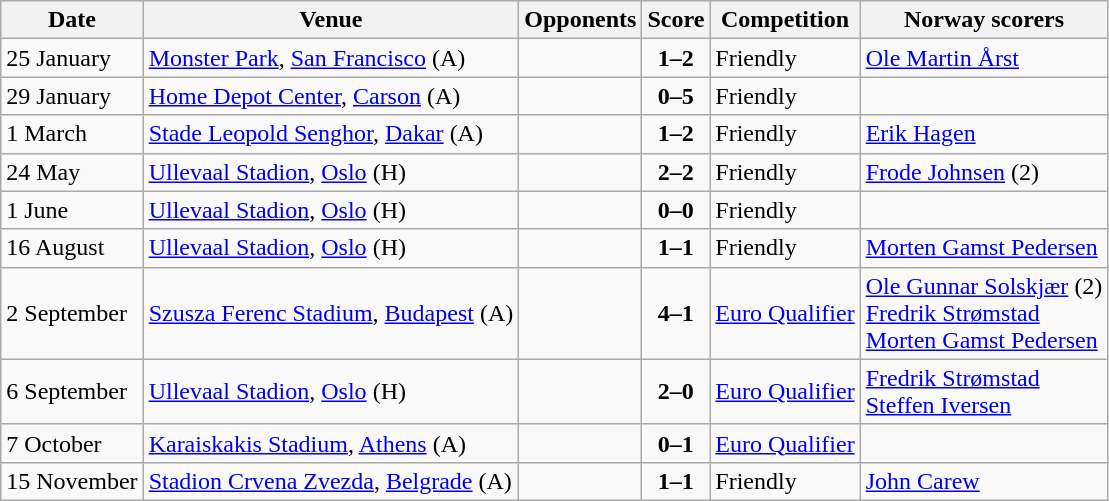<table class="wikitable">
<tr>
<th>Date</th>
<th>Venue</th>
<th>Opponents</th>
<th>Score</th>
<th>Competition</th>
<th>Norway scorers</th>
</tr>
<tr>
<td>25 January</td>
<td><a href='#'>Monster Park</a>, <a href='#'>San Francisco</a> (A)</td>
<td></td>
<td align=center><strong>1–2</strong><br></td>
<td>Friendly</td>
<td><a href='#'>Ole Martin Årst</a></td>
</tr>
<tr>
<td>29 January</td>
<td><a href='#'>Home Depot Center</a>, <a href='#'>Carson</a> (A)</td>
<td></td>
<td align=center><strong>0–5</strong><br></td>
<td>Friendly</td>
<td></td>
</tr>
<tr>
<td>1 March</td>
<td><a href='#'>Stade Leopold Senghor</a>, <a href='#'>Dakar</a> (A)</td>
<td></td>
<td align=center><strong>1–2</strong><br></td>
<td>Friendly</td>
<td><a href='#'>Erik Hagen</a></td>
</tr>
<tr>
<td>24 May</td>
<td><a href='#'>Ullevaal Stadion</a>, <a href='#'>Oslo</a> (H)</td>
<td></td>
<td align=center><strong>2–2</strong><br></td>
<td>Friendly</td>
<td><a href='#'>Frode Johnsen</a> (2)</td>
</tr>
<tr>
<td>1 June</td>
<td><a href='#'>Ullevaal Stadion</a>, <a href='#'>Oslo</a> (H)</td>
<td></td>
<td align=center><strong>0–0</strong><br></td>
<td>Friendly</td>
<td></td>
</tr>
<tr>
<td>16 August</td>
<td><a href='#'>Ullevaal Stadion</a>, <a href='#'>Oslo</a> (H)</td>
<td></td>
<td align=center><strong>1–1</strong><br></td>
<td>Friendly</td>
<td><a href='#'>Morten Gamst Pedersen</a></td>
</tr>
<tr>
<td>2 September</td>
<td><a href='#'>Szusza Ferenc Stadium</a>, <a href='#'>Budapest</a> (A)</td>
<td></td>
<td align=center><strong>4–1</strong><br></td>
<td><a href='#'>Euro Qualifier</a></td>
<td><a href='#'>Ole Gunnar Solskjær</a> (2)<br><a href='#'>Fredrik Strømstad</a><br><a href='#'>Morten Gamst Pedersen</a></td>
</tr>
<tr>
<td>6 September</td>
<td><a href='#'>Ullevaal Stadion</a>, <a href='#'>Oslo</a> (H)</td>
<td></td>
<td align=center><strong>2–0</strong><br></td>
<td><a href='#'>Euro Qualifier</a></td>
<td><a href='#'>Fredrik Strømstad</a><br><a href='#'>Steffen Iversen</a></td>
</tr>
<tr>
<td>7 October</td>
<td><a href='#'>Karaiskakis Stadium</a>, <a href='#'>Athens</a> (A)</td>
<td></td>
<td align=center><strong>0–1</strong><br></td>
<td><a href='#'>Euro Qualifier</a></td>
<td></td>
</tr>
<tr>
<td>15 November</td>
<td><a href='#'>Stadion Crvena Zvezda</a>, <a href='#'>Belgrade</a> (A)</td>
<td></td>
<td align=center><strong>1–1</strong><br></td>
<td>Friendly</td>
<td><a href='#'>John Carew</a></td>
</tr>
</table>
